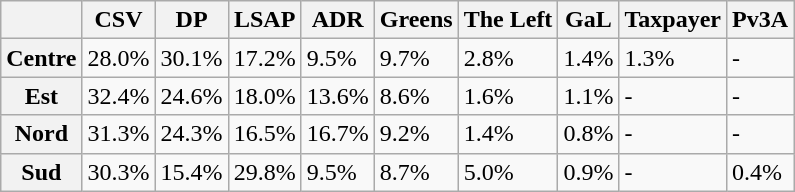<table class="wikitable sortable">
<tr>
<th></th>
<th>CSV</th>
<th>DP</th>
<th>LSAP</th>
<th>ADR</th>
<th>Greens</th>
<th>The Left</th>
<th>GaL</th>
<th>Taxpayer</th>
<th>Pv3A</th>
</tr>
<tr>
<th>Centre</th>
<td>28.0%</td>
<td>30.1%</td>
<td>17.2%</td>
<td>9.5%</td>
<td>9.7%</td>
<td>2.8%</td>
<td>1.4%</td>
<td>1.3%</td>
<td>-</td>
</tr>
<tr>
<th>Est</th>
<td>32.4%</td>
<td>24.6%</td>
<td>18.0%</td>
<td>13.6%</td>
<td>8.6%</td>
<td>1.6%</td>
<td>1.1%</td>
<td>-</td>
<td>-</td>
</tr>
<tr>
<th>Nord</th>
<td>31.3%</td>
<td>24.3%</td>
<td>16.5%</td>
<td>16.7%</td>
<td>9.2%</td>
<td>1.4%</td>
<td>0.8%</td>
<td>-</td>
<td>-</td>
</tr>
<tr>
<th>Sud</th>
<td>30.3%</td>
<td>15.4%</td>
<td>29.8%</td>
<td>9.5%</td>
<td>8.7%</td>
<td>5.0%</td>
<td>0.9%</td>
<td>-</td>
<td>0.4%</td>
</tr>
</table>
